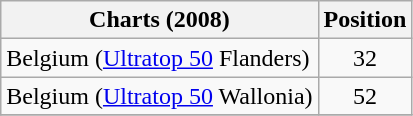<table class="wikitable sortable">
<tr>
<th>Charts (2008)</th>
<th>Position</th>
</tr>
<tr>
<td>Belgium (<a href='#'>Ultratop 50</a> Flanders)</td>
<td style="text-align:center;">32</td>
</tr>
<tr>
<td>Belgium (<a href='#'>Ultratop 50</a> Wallonia)</td>
<td style="text-align:center;">52</td>
</tr>
<tr>
</tr>
</table>
